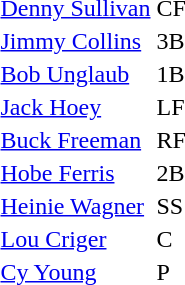<table>
<tr>
<td><a href='#'>Denny Sullivan</a></td>
<td>CF</td>
</tr>
<tr>
<td><a href='#'>Jimmy Collins</a></td>
<td>3B</td>
</tr>
<tr>
<td><a href='#'>Bob Unglaub</a></td>
<td>1B</td>
</tr>
<tr>
<td><a href='#'>Jack Hoey</a></td>
<td>LF</td>
</tr>
<tr>
<td><a href='#'>Buck Freeman</a></td>
<td>RF</td>
</tr>
<tr>
<td><a href='#'>Hobe Ferris</a></td>
<td>2B</td>
</tr>
<tr>
<td><a href='#'>Heinie Wagner</a></td>
<td>SS</td>
</tr>
<tr>
<td><a href='#'>Lou Criger</a></td>
<td>C</td>
</tr>
<tr>
<td><a href='#'>Cy Young</a></td>
<td>P</td>
</tr>
<tr>
</tr>
</table>
